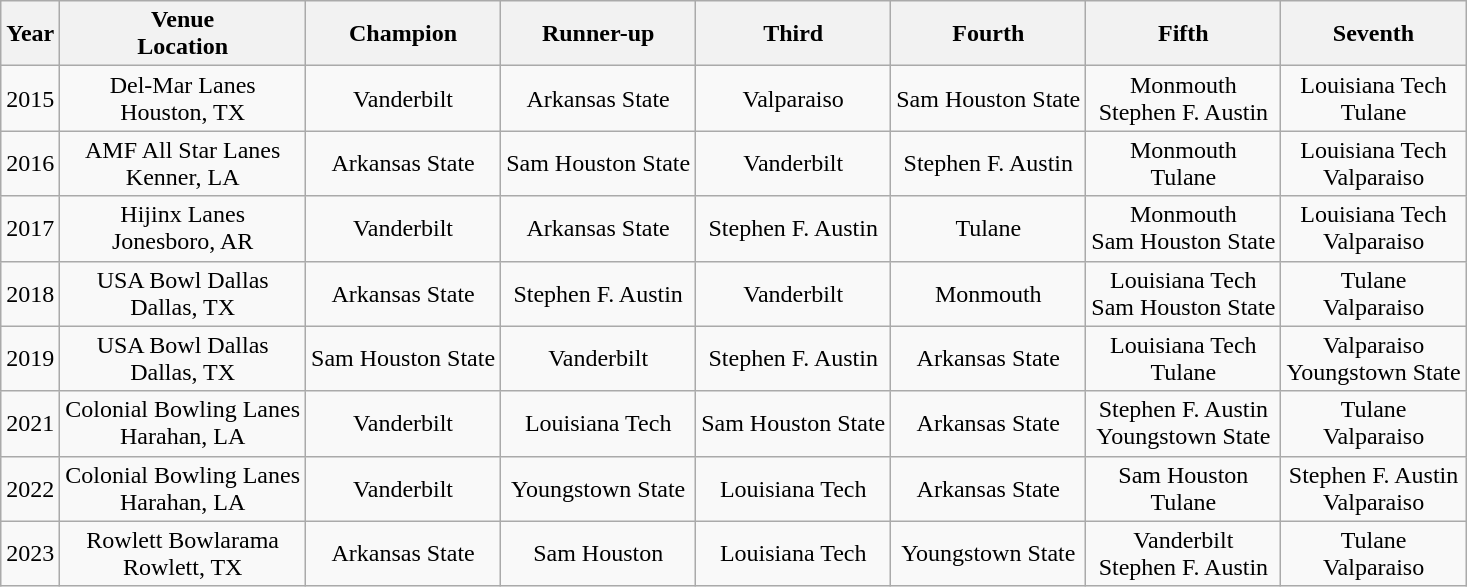<table class="wikitable" style="text-align:center">
<tr>
<th>Year</th>
<th>Venue<br>Location</th>
<th>Champion</th>
<th>Runner-up</th>
<th>Third</th>
<th>Fourth</th>
<th>Fifth</th>
<th>Seventh</th>
</tr>
<tr>
<td>2015</td>
<td>Del-Mar Lanes<br>Houston, TX</td>
<td>Vanderbilt</td>
<td>Arkansas State</td>
<td>Valparaiso</td>
<td>Sam Houston State</td>
<td>Monmouth<br>Stephen F. Austin</td>
<td>Louisiana Tech<br>Tulane</td>
</tr>
<tr>
<td>2016</td>
<td>AMF All Star Lanes<br>Kenner, LA</td>
<td>Arkansas State</td>
<td>Sam Houston State</td>
<td>Vanderbilt</td>
<td>Stephen F. Austin</td>
<td>Monmouth<br>Tulane</td>
<td>Louisiana Tech<br>Valparaiso</td>
</tr>
<tr>
<td>2017</td>
<td>Hijinx Lanes<br>Jonesboro, AR</td>
<td>Vanderbilt</td>
<td>Arkansas State</td>
<td>Stephen F. Austin</td>
<td>Tulane</td>
<td>Monmouth<br>Sam Houston State</td>
<td>Louisiana Tech<br>Valparaiso</td>
</tr>
<tr>
<td>2018</td>
<td>USA Bowl Dallas<br>Dallas, TX</td>
<td>Arkansas State</td>
<td>Stephen F. Austin</td>
<td>Vanderbilt</td>
<td>Monmouth</td>
<td>Louisiana Tech<br>Sam Houston State</td>
<td>Tulane<br>Valparaiso</td>
</tr>
<tr>
<td>2019</td>
<td>USA Bowl Dallas<br>Dallas, TX</td>
<td>Sam Houston State</td>
<td>Vanderbilt</td>
<td>Stephen F. Austin</td>
<td>Arkansas State</td>
<td>Louisiana Tech<br>Tulane</td>
<td>Valparaiso<br>Youngstown State</td>
</tr>
<tr>
<td>2021</td>
<td>Colonial Bowling Lanes<br>Harahan, LA</td>
<td>Vanderbilt</td>
<td>Louisiana Tech</td>
<td>Sam Houston State</td>
<td>Arkansas State</td>
<td>Stephen F. Austin<br>Youngstown State</td>
<td>Tulane<br>Valparaiso</td>
</tr>
<tr>
<td>2022</td>
<td>Colonial Bowling Lanes<br>Harahan, LA</td>
<td>Vanderbilt</td>
<td>Youngstown State</td>
<td>Louisiana Tech</td>
<td>Arkansas State</td>
<td>Sam Houston<br>Tulane</td>
<td>Stephen F. Austin<br>Valparaiso</td>
</tr>
<tr>
<td>2023</td>
<td>Rowlett Bowlarama<br>Rowlett, TX</td>
<td>Arkansas State</td>
<td>Sam Houston</td>
<td>Louisiana Tech</td>
<td>Youngstown State</td>
<td>Vanderbilt<br>Stephen F. Austin</td>
<td>Tulane<br>Valparaiso</td>
</tr>
</table>
